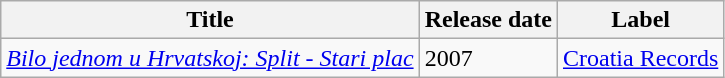<table class="wikitable">
<tr>
<th>Title</th>
<th>Release date</th>
<th>Label</th>
</tr>
<tr>
<td><em><a href='#'>Bilo jednom u Hrvatskoj: Split - Stari plac</a></em></td>
<td>2007</td>
<td><a href='#'>Croatia Records</a></td>
</tr>
</table>
